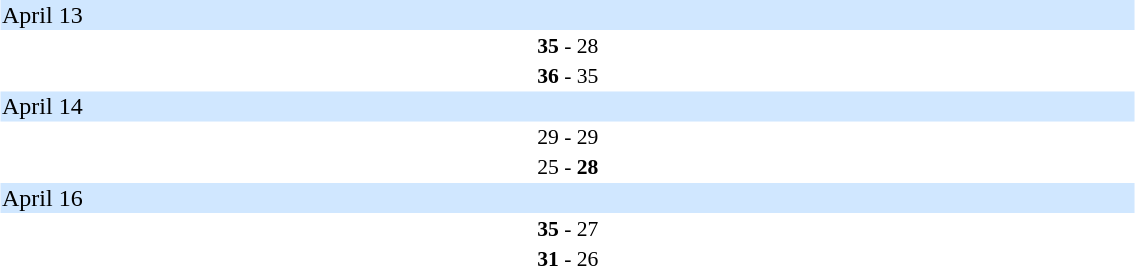<table width=60% cellspacing=1>
<tr>
<th width=23%></th>
<th width=10%></th>
<th width=23%></th>
</tr>
<tr align="left" bgcolor=#D0E7FF>
<td colspan=4>April 13</td>
</tr>
<tr style=font-size:90% valign="top">
<td align=right><strong></strong></td>
<td align=center><strong>35</strong> - 28</td>
<td></td>
</tr>
<tr style=font-size:90% valign="top">
<td align=right><strong></strong></td>
<td align=center><strong>36</strong> - 35</td>
<td></td>
</tr>
<tr align="left" bgcolor=#D0E7FF>
<td colspan=4>April 14</td>
</tr>
<tr style=font-size:90% valign="top">
<td align=right></td>
<td align=center>29 - 29</td>
<td></td>
</tr>
<tr style=font-size:90% valign="top">
<td align=right></td>
<td align=center>25 - <strong>28</strong></td>
<td><strong></strong></td>
</tr>
<tr align="left" bgcolor=#D0E7FF>
<td colspan=4>April 16</td>
</tr>
<tr style=font-size:90% valign="top">
<td align=right><strong></strong></td>
<td align=center><strong>35</strong> - 27</td>
<td></td>
</tr>
<tr style=font-size:90% valign="top">
<td align=right><strong></strong></td>
<td align=center><strong>31</strong> - 26</td>
<td></td>
</tr>
</table>
